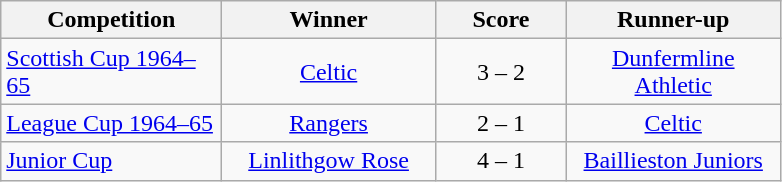<table class="wikitable" style="text-align: center;">
<tr>
<th width=140>Competition</th>
<th width=135>Winner</th>
<th width=80>Score</th>
<th width=135>Runner-up</th>
</tr>
<tr>
<td align=left><a href='#'>Scottish Cup 1964–65</a></td>
<td><a href='#'>Celtic</a></td>
<td align=center>3 – 2</td>
<td><a href='#'>Dunfermline Athletic</a></td>
</tr>
<tr>
<td align=left><a href='#'>League Cup 1964–65</a></td>
<td><a href='#'>Rangers</a></td>
<td align=center>2 – 1</td>
<td><a href='#'>Celtic</a></td>
</tr>
<tr>
<td align=left><a href='#'>Junior Cup</a></td>
<td><a href='#'>Linlithgow Rose</a></td>
<td align=center>4 – 1</td>
<td><a href='#'>Baillieston Juniors</a></td>
</tr>
</table>
